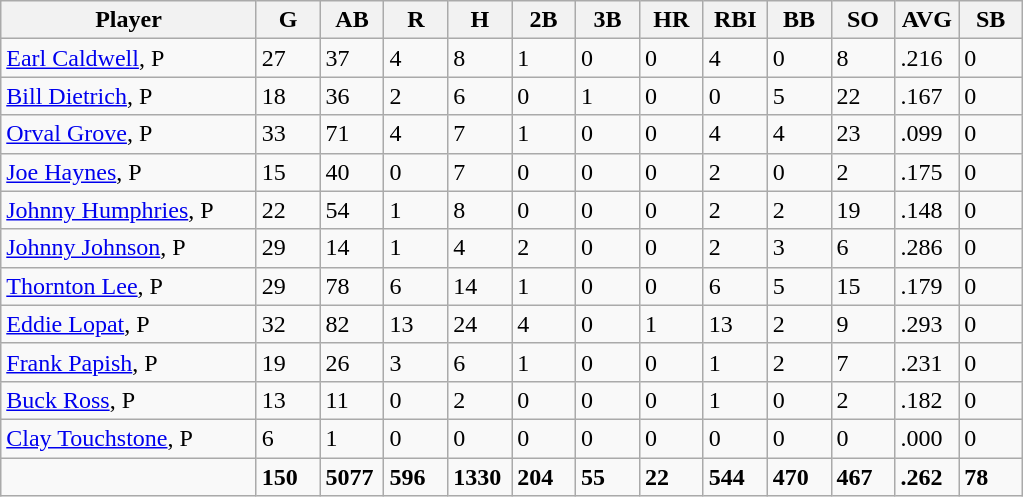<table class="wikitable sortable">
<tr>
<th width="24%">Player</th>
<th width="6%">G</th>
<th width="6%">AB</th>
<th width="6%">R</th>
<th width="6%">H</th>
<th width="6%">2B</th>
<th width="6%">3B</th>
<th width="6%">HR</th>
<th width="6%">RBI</th>
<th width="6%">BB</th>
<th width="6%">SO</th>
<th width="6%">AVG</th>
<th width="6%">SB</th>
</tr>
<tr>
<td><a href='#'>Earl Caldwell</a>, P</td>
<td>27</td>
<td>37</td>
<td>4</td>
<td>8</td>
<td>1</td>
<td>0</td>
<td>0</td>
<td>4</td>
<td>0</td>
<td>8</td>
<td>.216</td>
<td>0</td>
</tr>
<tr>
<td><a href='#'>Bill Dietrich</a>, P</td>
<td>18</td>
<td>36</td>
<td>2</td>
<td>6</td>
<td>0</td>
<td>1</td>
<td>0</td>
<td>0</td>
<td>5</td>
<td>22</td>
<td>.167</td>
<td>0</td>
</tr>
<tr>
<td><a href='#'>Orval Grove</a>, P</td>
<td>33</td>
<td>71</td>
<td>4</td>
<td>7</td>
<td>1</td>
<td>0</td>
<td>0</td>
<td>4</td>
<td>4</td>
<td>23</td>
<td>.099</td>
<td>0</td>
</tr>
<tr>
<td><a href='#'>Joe Haynes</a>, P</td>
<td>15</td>
<td>40</td>
<td>0</td>
<td>7</td>
<td>0</td>
<td>0</td>
<td>0</td>
<td>2</td>
<td>0</td>
<td>2</td>
<td>.175</td>
<td>0</td>
</tr>
<tr>
<td><a href='#'>Johnny Humphries</a>, P</td>
<td>22</td>
<td>54</td>
<td>1</td>
<td>8</td>
<td>0</td>
<td>0</td>
<td>0</td>
<td>2</td>
<td>2</td>
<td>19</td>
<td>.148</td>
<td>0</td>
</tr>
<tr>
<td><a href='#'>Johnny Johnson</a>, P</td>
<td>29</td>
<td>14</td>
<td>1</td>
<td>4</td>
<td>2</td>
<td>0</td>
<td>0</td>
<td>2</td>
<td>3</td>
<td>6</td>
<td>.286</td>
<td>0</td>
</tr>
<tr>
<td><a href='#'>Thornton Lee</a>, P</td>
<td>29</td>
<td>78</td>
<td>6</td>
<td>14</td>
<td>1</td>
<td>0</td>
<td>0</td>
<td>6</td>
<td>5</td>
<td>15</td>
<td>.179</td>
<td>0</td>
</tr>
<tr>
<td><a href='#'>Eddie Lopat</a>, P</td>
<td>32</td>
<td>82</td>
<td>13</td>
<td>24</td>
<td>4</td>
<td>0</td>
<td>1</td>
<td>13</td>
<td>2</td>
<td>9</td>
<td>.293</td>
<td>0</td>
</tr>
<tr>
<td><a href='#'>Frank Papish</a>, P</td>
<td>19</td>
<td>26</td>
<td>3</td>
<td>6</td>
<td>1</td>
<td>0</td>
<td>0</td>
<td>1</td>
<td>2</td>
<td>7</td>
<td>.231</td>
<td>0</td>
</tr>
<tr>
<td><a href='#'>Buck Ross</a>, P</td>
<td>13</td>
<td>11</td>
<td>0</td>
<td>2</td>
<td>0</td>
<td>0</td>
<td>0</td>
<td>1</td>
<td>0</td>
<td>2</td>
<td>.182</td>
<td>0</td>
</tr>
<tr>
<td><a href='#'>Clay Touchstone</a>, P</td>
<td>6</td>
<td>1</td>
<td>0</td>
<td>0</td>
<td>0</td>
<td>0</td>
<td>0</td>
<td>0</td>
<td>0</td>
<td>0</td>
<td>.000</td>
<td>0</td>
</tr>
<tr class="sortbottom">
<td></td>
<td><strong>150</strong></td>
<td><strong>5077</strong></td>
<td><strong>596</strong></td>
<td><strong>1330</strong></td>
<td><strong>204</strong></td>
<td><strong>55</strong></td>
<td><strong>22</strong></td>
<td><strong>544</strong></td>
<td><strong>470</strong></td>
<td><strong>467</strong></td>
<td><strong>.262</strong></td>
<td><strong>78</strong></td>
</tr>
</table>
